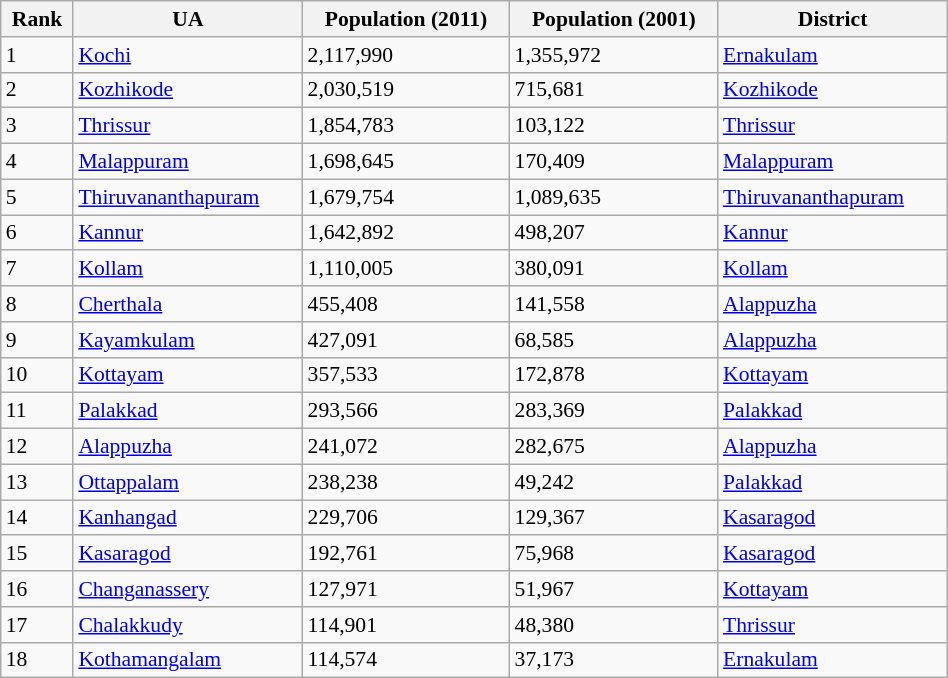<table class="sortable wikitable" style="width: 50%; font-size: 0.90em;">
<tr>
<th>Rank</th>
<th>UA</th>
<th>Population (2011)</th>
<th>Population (2001)</th>
<th>District</th>
</tr>
<tr>
<td>1</td>
<td><a href='#'>Kochi</a></td>
<td>2,117,990</td>
<td>1,355,972</td>
<td><a href='#'>Ernakulam</a></td>
</tr>
<tr>
<td>2</td>
<td><a href='#'>Kozhikode</a></td>
<td>2,030,519</td>
<td>715,681</td>
<td><a href='#'>Kozhikode</a></td>
</tr>
<tr>
<td>3</td>
<td><a href='#'>Thrissur</a></td>
<td>1,854,783</td>
<td>103,122</td>
<td><a href='#'>Thrissur</a></td>
</tr>
<tr>
<td>4</td>
<td><a href='#'>Malappuram</a></td>
<td>1,698,645</td>
<td>170,409</td>
<td><a href='#'>Malappuram</a></td>
</tr>
<tr>
<td>5</td>
<td><a href='#'>Thiruvananthapuram</a></td>
<td>1,679,754</td>
<td>1,089,635</td>
<td><a href='#'>Thiruvananthapuram</a></td>
</tr>
<tr>
<td>6</td>
<td><a href='#'>Kannur</a></td>
<td>1,642,892</td>
<td>498,207</td>
<td><a href='#'>Kannur</a></td>
</tr>
<tr>
<td>7</td>
<td><a href='#'>Kollam</a></td>
<td>1,110,005</td>
<td>380,091</td>
<td><a href='#'>Kollam</a></td>
</tr>
<tr>
<td>8</td>
<td><a href='#'>Cherthala</a></td>
<td>455,408</td>
<td>141,558</td>
<td><a href='#'>Alappuzha</a></td>
</tr>
<tr>
<td>9</td>
<td><a href='#'>Kayamkulam</a></td>
<td>427,091</td>
<td>68,585</td>
<td><a href='#'>Alappuzha</a></td>
</tr>
<tr>
<td>10</td>
<td><a href='#'>Kottayam</a></td>
<td>357,533</td>
<td>172,878</td>
<td><a href='#'>Kottayam</a></td>
</tr>
<tr>
<td>11</td>
<td><a href='#'>Palakkad</a></td>
<td>293,566</td>
<td>283,369</td>
<td><a href='#'>Palakkad</a></td>
</tr>
<tr>
<td>12</td>
<td><a href='#'>Alappuzha</a></td>
<td>241,072</td>
<td>282,675</td>
<td><a href='#'>Alappuzha</a></td>
</tr>
<tr>
<td>13</td>
<td><a href='#'>Ottappalam</a></td>
<td>238,238</td>
<td>49,242</td>
<td><a href='#'>Palakkad</a></td>
</tr>
<tr>
<td>14</td>
<td><a href='#'>Kanhangad</a></td>
<td>229,706</td>
<td>129,367</td>
<td><a href='#'>Kasaragod</a></td>
</tr>
<tr>
<td>15</td>
<td><a href='#'>Kasaragod</a></td>
<td>192,761</td>
<td>75,968</td>
<td><a href='#'>Kasaragod</a></td>
</tr>
<tr>
<td>16</td>
<td><a href='#'>Changanassery</a></td>
<td>127,971</td>
<td>51,967</td>
<td><a href='#'>Kottayam</a></td>
</tr>
<tr>
<td>17</td>
<td><a href='#'>Chalakkudy</a></td>
<td>114,901</td>
<td>48,380</td>
<td><a href='#'>Thrissur</a></td>
</tr>
<tr>
<td>18</td>
<td><a href='#'>Kothamangalam</a></td>
<td>114,574</td>
<td>37,173</td>
<td><a href='#'>Ernakulam</a></td>
</tr>
</table>
